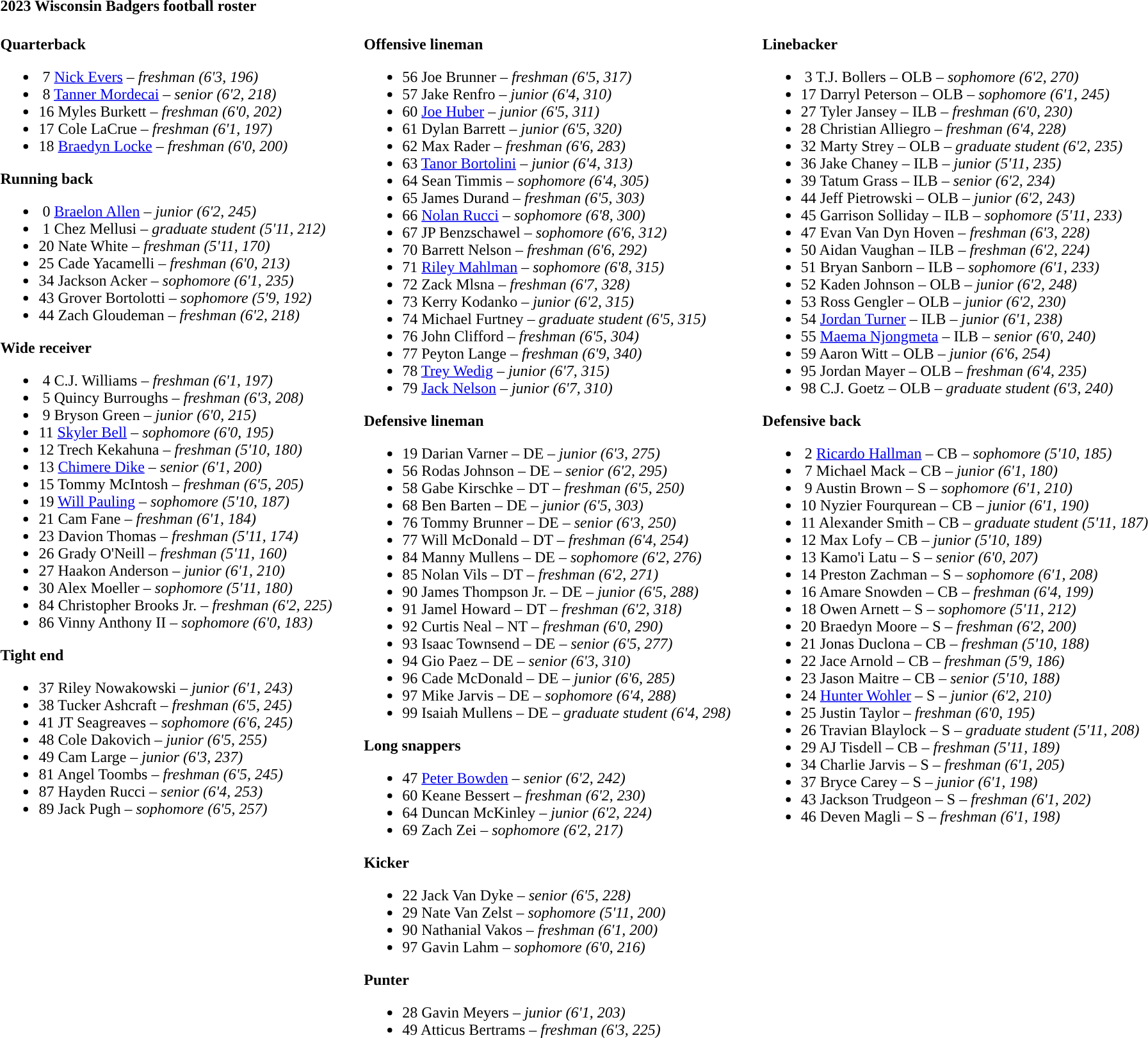<table class="toccolours" style="text-align: left;">
<tr>
<td colspan="11"><strong>2023 Wisconsin Badgers football roster</strong></td>
</tr>
<tr>
<td valign="top"><br><strong>Quarterback</strong><ul><li> 7  <a href='#'>Nick Evers</a> – <em> freshman (6'3, 196)</em></li><li> 8  <a href='#'>Tanner Mordecai</a> – <em> senior (6'2, 218)</em></li><li>16  Myles Burkett – <em> freshman (6'0, 202)</em></li><li>17  Cole LaCrue – <em>freshman (6'1, 197)</em></li><li>18  <a href='#'>Braedyn Locke</a> – <em> freshman (6'0, 200)</em></li></ul><strong>Running back</strong><ul><li> 0  <a href='#'>Braelon Allen</a> – <em>junior (6'2, 245)</em></li><li> 1  Chez Mellusi – <em>graduate student (5'11, 212)</em></li><li>20  Nate White – <em>freshman (5'11, 170)</em></li><li>25  Cade Yacamelli – <em> freshman (6'0, 213)</em></li><li>34  Jackson Acker – <em> sophomore (6'1, 235)</em></li><li>43  Grover Bortolotti – <em> sophomore (5'9, 192)</em></li><li>44  Zach Gloudeman – <em> freshman (6'2, 218)</em></li></ul><strong>Wide receiver</strong><ul><li> 4  C.J. Williams – <em>freshman (6'1, 197)</em></li><li> 5  Quincy Burroughs – <em> freshman (6'3, 208)</em></li><li> 9  Bryson Green – <em> junior (6'0, 215)</em></li><li>11  <a href='#'>Skyler Bell</a> – <em> sophomore (6'0, 195)</em></li><li>12  Trech Kekahuna – <em>freshman (5'10, 180)</em></li><li>13  <a href='#'>Chimere Dike</a> – <em>senior (6'1, 200)</em></li><li>15  Tommy McIntosh – <em> freshman (6'5, 205)</em></li><li>19  <a href='#'>Will Pauling</a> – <em> sophomore (5'10, 187)</em></li><li>21  Cam Fane – <em> freshman (6'1, 184)</em></li><li>23  Davion Thomas – <em>freshman (5'11, 174)</em></li><li>26  Grady O'Neill – <em> freshman (5'11, 160)</em></li><li>27  Haakon Anderson – <em> junior (6'1, 210)</em></li><li>30  Alex Moeller – <em> sophomore (5'11, 180)</em></li><li>84  Christopher Brooks Jr. – <em> freshman (6'2, 225)</em></li><li>86  Vinny Anthony II – <em>sophomore (6'0, 183)</em></li></ul><strong>Tight end</strong><ul><li>37  Riley Nowakowski – <em> junior (6'1, 243)</em></li><li>38  Tucker Ashcraft – <em>freshman (6'5, 245)</em></li><li>41  JT Seagreaves – <em>sophomore (6'6, 245)</em></li><li>48  Cole Dakovich – <em> junior (6'5, 255)</em></li><li>49  Cam Large – <em> junior (6'3, 237)</em></li><li>81  Angel Toombs – <em>freshman (6'5, 245)</em></li><li>87  Hayden Rucci – <em> senior (6'4, 253)</em></li><li>89  Jack Pugh – <em> sophomore (6'5, 257)</em></li></ul></td>
<td width="25"> </td>
<td valign="top"><br><strong>Offensive lineman</strong><ul><li>56  Joe Brunner – <em> freshman (6'5, 317)</em></li><li>57  Jake Renfro – <em> junior (6'4, 310)</em></li><li>60  <a href='#'>Joe Huber</a> – <em> junior (6'5, 311)</em></li><li>61  Dylan Barrett – <em> junior (6'5, 320)</em></li><li>62  Max Rader – <em> freshman (6'6, 283)</em></li><li>63  <a href='#'>Tanor Bortolini</a> – <em> junior (6'4, 313)</em></li><li>64  Sean Timmis – <em> sophomore (6'4, 305)</em></li><li>65  James Durand – <em>freshman (6'5, 303)</em></li><li>66  <a href='#'>Nolan Rucci</a> – <em> sophomore (6'8, 300)</em></li><li>67  JP Benzschawel – <em> sophomore (6'6, 312)</em></li><li>70  Barrett Nelson – <em> freshman (6'6, 292)</em></li><li>71  <a href='#'>Riley Mahlman</a> – <em> sophomore (6'8, 315)</em></li><li>72  Zack Mlsna – <em>freshman (6'7, 328)</em></li><li>73  Kerry Kodanko – <em>junior (6'2, 315)</em></li><li>74  Michael Furtney – <em>graduate student (6'5, 315)</em></li><li>76  John Clifford – <em> freshman (6'5, 304)</em></li><li>77  Peyton Lange – <em>freshman (6'9, 340)</em></li><li>78  <a href='#'>Trey Wedig</a> – <em> junior (6'7, 315)</em></li><li>79  <a href='#'>Jack Nelson</a> – <em> junior (6'7, 310)</em></li></ul><strong>Defensive lineman</strong><ul><li>19  Darian Varner – DE – <em> junior (6'3, 275)</em></li><li>56  Rodas Johnson – DE – <em> senior (6'2, 295)</em></li><li>58  Gabe Kirschke – DT – <em> freshman (6'5, 250)</em></li><li>68  Ben Barten – DE – <em> junior (6'5, 303)</em></li><li>76  Tommy Brunner – DE – <em> senior (6'3, 250)</em></li><li>77  Will McDonald – DT – <em>freshman (6'4, 254)</em></li><li>84  Manny Mullens – DE – <em>sophomore (6'2, 276)</em></li><li>85  Nolan Vils – DT – <em>freshman (6'2, 271)</em></li><li>90  James Thompson Jr. – DE – <em> junior (6'5, 288)</em></li><li>91  Jamel Howard – DT – <em>freshman (6'2, 318)</em></li><li>92  Curtis Neal – NT – <em> freshman (6'0, 290)</em></li><li>93  Isaac Townsend – DE – <em> senior (6'5, 277)</em></li><li>94  Gio Paez – DE – <em> senior (6'3, 310)</em></li><li>96  Cade McDonald – DE – <em> junior (6'6, 285)</em></li><li>97  Mike Jarvis – DE – <em> sophomore (6'4, 288)</em></li><li>99  Isaiah Mullens – DE – <em>graduate student (6'4, 298)</em></li></ul><strong>Long snappers</strong><ul><li>47  <a href='#'>Peter Bowden</a> – <em> senior (6'2, 242)</em></li><li>60  Keane Bessert – <em>freshman (6'2, 230)</em></li><li>64  Duncan McKinley – <em> junior (6'2, 224)</em></li><li>69  Zach Zei – <em> sophomore (6'2, 217)</em></li></ul><strong>Kicker</strong><ul><li>22  Jack Van Dyke – <em>senior (6'5, 228)</em></li><li>29  Nate Van Zelst – <em> sophomore (5'11, 200)</em></li><li>90  Nathanial Vakos – <em>freshman (6'1, 200)</em></li><li>97  Gavin Lahm – <em>sophomore (6'0, 216)</em></li></ul><strong>Punter</strong><ul><li>28  Gavin Meyers – <em> junior (6'1, 203)</em></li><li>49  Atticus Bertrams – <em>freshman (6'3, 225)</em></li></ul></td>
<td width="25"> </td>
<td valign="top"><br><strong>Linebacker</strong><ul><li> 3  T.J. Bollers – OLB – <em> sophomore (6'2, 270)</em></li><li>17  Darryl Peterson – OLB – <em> sophomore (6'1, 245)</em></li><li>27  Tyler Jansey – ILB – <em>freshman (6'0, 230)</em></li><li>28  Christian Alliegro – <em>freshman (6'4, 228)</em></li><li>32  Marty Strey – OLB – <em>graduate student (6'2, 235)</em></li><li>36  Jake Chaney – ILB – <em>junior (5'11, 235)</em></li><li>39  Tatum Grass – ILB – <em> senior (6'2, 234)</em></li><li>44  Jeff Pietrowski – OLB – <em> junior (6'2, 243)</em></li><li>45  Garrison Solliday – ILB – <em> sophomore (5'11, 233)</em></li><li>47  Evan Van Dyn Hoven – <em>freshman (6'3, 228)</em></li><li>50  Aidan Vaughan – ILB – <em> freshman (6'2, 224)</em></li><li>51  Bryan Sanborn – ILB – <em> sophomore (6'1, 233)</em></li><li>52  Kaden Johnson – OLB – <em> junior (6'2, 248)</em></li><li>53  Ross Gengler – OLB – <em> junior (6'2, 230)</em></li><li>54  <a href='#'>Jordan Turner</a> – ILB – <em> junior (6'1, 238)</em></li><li>55  <a href='#'>Maema Njongmeta</a> – ILB – <em> senior (6'0, 240)</em></li><li>59  Aaron Witt – OLB – <em> junior (6'6, 254)</em></li><li>95  Jordan Mayer – OLB – <em>freshman (6'4, 235)</em></li><li>98  C.J. Goetz – OLB – <em>graduate student (6'3, 240)</em></li></ul><strong>Defensive back</strong><ul><li> 2  <a href='#'>Ricardo Hallman</a> – CB – <em> sophomore (5'10, 185)</em></li><li> 7  Michael Mack – CB – <em>junior (6'1, 180)</em></li><li> 9  Austin Brown – S – <em>sophomore (6'1, 210)</em></li><li>10  Nyzier Fourqurean – CB – <em>junior (6'1, 190)</em></li><li>11  Alexander Smith – CB – <em>graduate student (5'11, 187)</em></li><li>12  Max Lofy – CB – <em> junior (5'10, 189)</em></li><li>13  Kamo'i Latu – S – <em>senior (6'0, 207)</em></li><li>14  Preston Zachman – S – <em> sophomore (6'1, 208)</em></li><li>16  Amare Snowden – CB – <em>freshman (6'4, 199)</em></li><li>18  Owen Arnett – S – <em> sophomore (5'11, 212)</em></li><li>20  Braedyn Moore – S – <em>freshman (6'2, 200)</em></li><li>21  Jonas Duclona – CB – <em>freshman (5'10, 188)</em></li><li>22  Jace Arnold – CB – <em>freshman (5'9, 186)</em></li><li>23  Jason Maitre – CB – <em> senior (5'10, 188)</em></li><li>24  <a href='#'>Hunter Wohler</a> – S – <em>junior (6'2, 210)</em></li><li>25  Justin Taylor – <em>freshman (6'0, 195)</em></li><li>26  Travian Blaylock – S – <em>graduate student (5'11, 208)</em></li><li>29  AJ Tisdell – CB – <em>freshman (5'11, 189)</em></li><li>34  Charlie Jarvis – S – <em> freshman (6'1, 205)</em></li><li>37  Bryce Carey – S – <em> junior (6'1, 198)</em></li><li>43  Jackson Trudgeon – S – <em> freshman (6'1, 202)</em></li><li>46  Deven Magli – S – <em> freshman (6'1, 198)</em></li></ul></td>
</tr>
<tr>
</tr>
</table>
